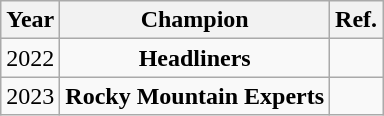<table class="wikitable">
<tr>
<th>Year</th>
<th>Champion</th>
<th>Ref.</th>
</tr>
<tr>
<td align="center">2022</td>
<td align="center"><strong>Headliners</strong></td>
<td align="center"></td>
</tr>
<tr>
<td align="center">2023</td>
<td align="center"><strong>Rocky Mountain Experts</strong></td>
<td align="center"></td>
</tr>
</table>
